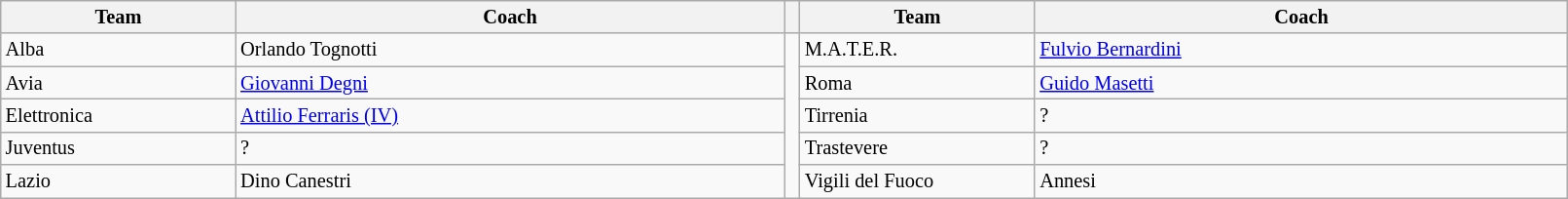<table class="wikitable" width=85% style="font-size: 85%;">
<tr>
<th width=15%>Team</th>
<th width=35%>Coach</th>
<th width=1%></th>
<th width=15%>Team</th>
<th width=35%>Coach</th>
</tr>
<tr>
<td>Alba</td>
<td>Orlando Tognotti</td>
<td rowspan="9"></td>
<td>M.A.T.E.R.</td>
<td><a href='#'>Fulvio Bernardini</a></td>
</tr>
<tr>
<td>Avia</td>
<td><a href='#'>Giovanni Degni</a></td>
<td>Roma</td>
<td><a href='#'>Guido Masetti</a></td>
</tr>
<tr>
<td>Elettronica</td>
<td><a href='#'>Attilio Ferraris (IV)</a></td>
<td>Tirrenia</td>
<td>?</td>
</tr>
<tr>
<td>Juventus</td>
<td>?</td>
<td>Trastevere</td>
<td>?</td>
</tr>
<tr>
<td>Lazio</td>
<td>Dino Canestri</td>
<td>Vigili del Fuoco</td>
<td>Annesi</td>
</tr>
</table>
